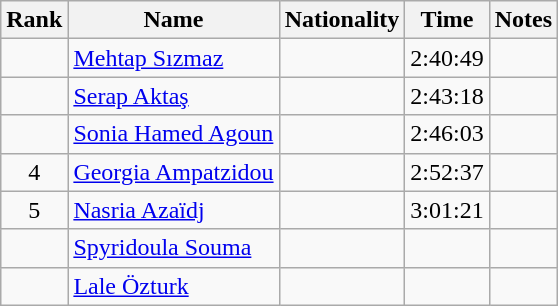<table class="wikitable sortable" style="text-align:center">
<tr>
<th>Rank</th>
<th>Name</th>
<th>Nationality</th>
<th>Time</th>
<th>Notes</th>
</tr>
<tr>
<td></td>
<td align=left><a href='#'>Mehtap Sızmaz</a></td>
<td align=left></td>
<td>2:40:49</td>
<td></td>
</tr>
<tr>
<td></td>
<td align=left><a href='#'>Serap Aktaş</a></td>
<td align=left></td>
<td>2:43:18</td>
<td></td>
</tr>
<tr>
<td></td>
<td align=left><a href='#'>Sonia Hamed Agoun</a></td>
<td align=left></td>
<td>2:46:03</td>
<td></td>
</tr>
<tr>
<td>4</td>
<td align=left><a href='#'>Georgia Ampatzidou</a></td>
<td align=left></td>
<td>2:52:37</td>
<td></td>
</tr>
<tr>
<td>5</td>
<td align=left><a href='#'>Nasria Azaïdj</a></td>
<td align=left></td>
<td>3:01:21</td>
<td></td>
</tr>
<tr>
<td></td>
<td align=left><a href='#'>Spyridoula Souma</a></td>
<td align=left></td>
<td></td>
<td></td>
</tr>
<tr>
<td></td>
<td align=left><a href='#'>Lale Özturk</a></td>
<td align=left></td>
<td></td>
<td></td>
</tr>
</table>
